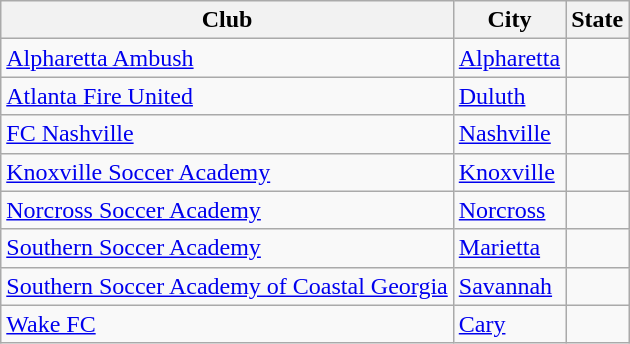<table class="wikitable">
<tr>
<th>Club</th>
<th>City</th>
<th>State</th>
</tr>
<tr>
<td><a href='#'>Alpharetta Ambush</a></td>
<td><a href='#'>Alpharetta</a></td>
<td></td>
</tr>
<tr>
<td><a href='#'>Atlanta Fire United</a></td>
<td><a href='#'>Duluth</a></td>
<td></td>
</tr>
<tr>
<td><a href='#'>FC Nashville</a></td>
<td><a href='#'>Nashville</a></td>
<td></td>
</tr>
<tr>
<td><a href='#'>Knoxville Soccer Academy</a></td>
<td><a href='#'>Knoxville</a></td>
<td></td>
</tr>
<tr>
<td><a href='#'>Norcross Soccer Academy</a></td>
<td><a href='#'>Norcross</a></td>
<td></td>
</tr>
<tr>
<td><a href='#'>Southern Soccer Academy</a></td>
<td><a href='#'>Marietta</a></td>
<td></td>
</tr>
<tr>
<td><a href='#'>Southern Soccer Academy of Coastal Georgia</a></td>
<td><a href='#'>Savannah</a></td>
<td></td>
</tr>
<tr>
<td><a href='#'>Wake FC</a></td>
<td><a href='#'>Cary</a></td>
<td></td>
</tr>
</table>
